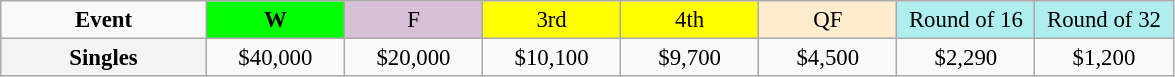<table class=wikitable style=font-size:95%;text-align:center>
<tr>
<td style="width:130px"><strong>Event</strong></td>
<td style="width:85px; background:lime"><strong>W</strong></td>
<td style="width:85px; background:thistle">F</td>
<td style="width:85px; background:#ffff00">3rd</td>
<td style="width:85px; background:#ffff00">4th</td>
<td style="width:85px; background:#ffebcd">QF</td>
<td style="width:85px; background:#afeeee">Round of 16</td>
<td style="width:85px; background:#afeeee">Round of 32</td>
</tr>
<tr>
<th style=background:#f3f3f3>Singles </th>
<td>$40,000</td>
<td>$20,000</td>
<td>$10,100</td>
<td>$9,700</td>
<td>$4,500</td>
<td>$2,290</td>
<td>$1,200</td>
</tr>
</table>
